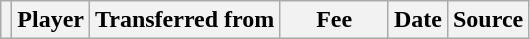<table class="wikitable plainrowheaders sortable">
<tr>
<th></th>
<th scope="col">Player</th>
<th>Transferred from</th>
<th style="width: 65px;">Fee</th>
<th scope="col">Date</th>
<th scope="col">Source</th>
</tr>
</table>
